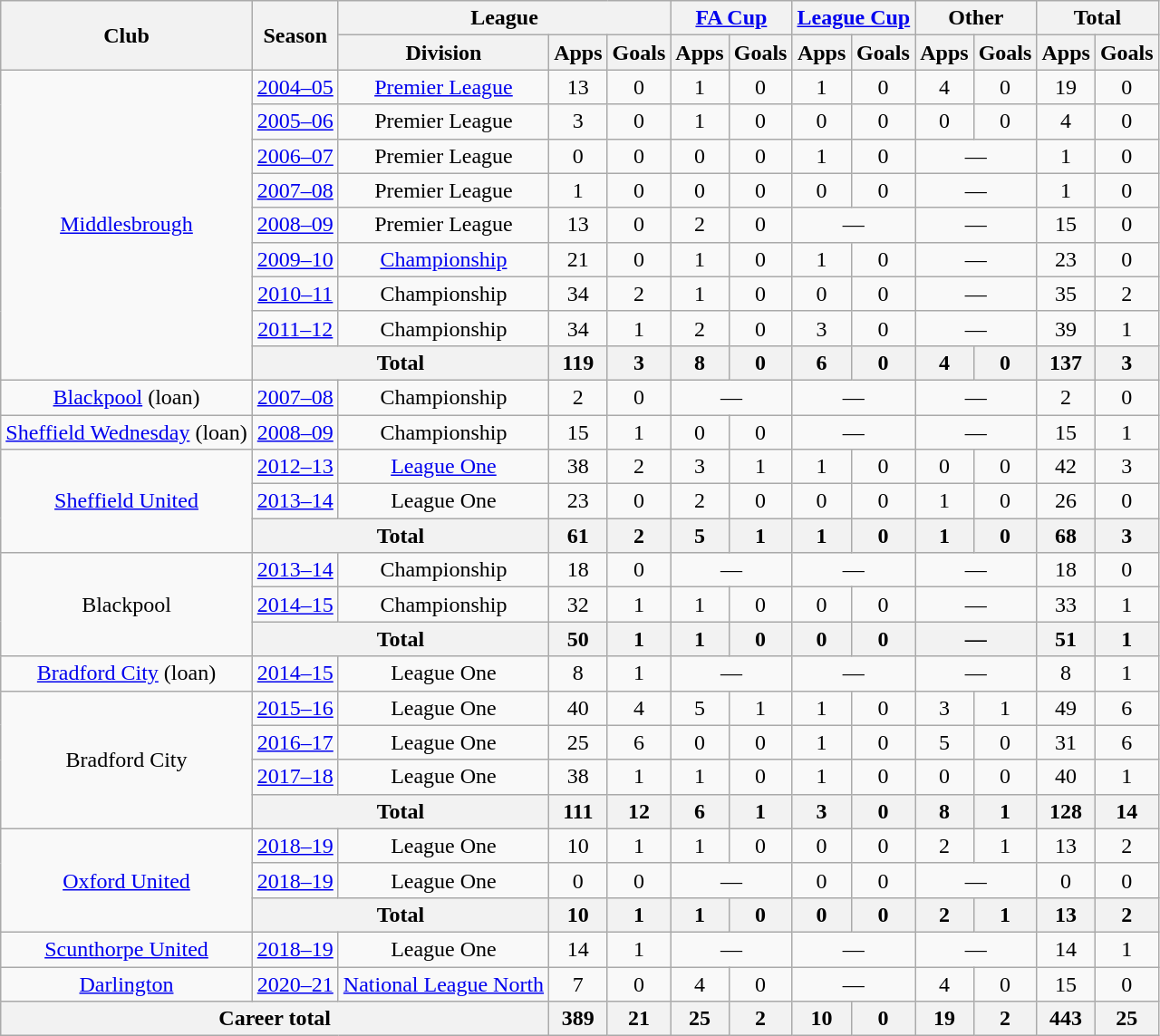<table class="wikitable" style="text-align: center;">
<tr>
<th rowspan="2">Club</th>
<th rowspan="2">Season</th>
<th colspan="3">League</th>
<th colspan="2"><a href='#'>FA Cup</a></th>
<th colspan="2"><a href='#'>League Cup</a></th>
<th colspan="2">Other</th>
<th colspan="2">Total</th>
</tr>
<tr>
<th>Division</th>
<th>Apps</th>
<th>Goals</th>
<th>Apps</th>
<th>Goals</th>
<th>Apps</th>
<th>Goals</th>
<th>Apps</th>
<th>Goals</th>
<th>Apps</th>
<th>Goals</th>
</tr>
<tr>
<td rowspan="9"><a href='#'>Middlesbrough</a></td>
<td><a href='#'>2004–05</a></td>
<td><a href='#'>Premier League</a></td>
<td>13</td>
<td>0</td>
<td>1</td>
<td>0</td>
<td>1</td>
<td>0</td>
<td>4</td>
<td>0</td>
<td>19</td>
<td>0</td>
</tr>
<tr>
<td><a href='#'>2005–06</a></td>
<td>Premier League</td>
<td>3</td>
<td>0</td>
<td>1</td>
<td>0</td>
<td>0</td>
<td>0</td>
<td>0</td>
<td>0</td>
<td>4</td>
<td>0</td>
</tr>
<tr>
<td><a href='#'>2006–07</a></td>
<td>Premier League</td>
<td>0</td>
<td>0</td>
<td>0</td>
<td>0</td>
<td>1</td>
<td>0</td>
<td colspan="2">—</td>
<td>1</td>
<td>0</td>
</tr>
<tr>
<td><a href='#'>2007–08</a></td>
<td>Premier League</td>
<td>1</td>
<td>0</td>
<td>0</td>
<td>0</td>
<td>0</td>
<td>0</td>
<td colspan="2">—</td>
<td>1</td>
<td>0</td>
</tr>
<tr>
<td><a href='#'>2008–09</a></td>
<td>Premier League</td>
<td>13</td>
<td>0</td>
<td>2</td>
<td>0</td>
<td colspan="2">—</td>
<td colspan="2">—</td>
<td>15</td>
<td>0</td>
</tr>
<tr>
<td><a href='#'>2009–10</a></td>
<td><a href='#'>Championship</a></td>
<td>21</td>
<td>0</td>
<td>1</td>
<td>0</td>
<td>1</td>
<td>0</td>
<td colspan="2">—</td>
<td>23</td>
<td>0</td>
</tr>
<tr>
<td><a href='#'>2010–11</a></td>
<td>Championship</td>
<td>34</td>
<td>2</td>
<td>1</td>
<td>0</td>
<td>0</td>
<td>0</td>
<td colspan="2">—</td>
<td>35</td>
<td>2</td>
</tr>
<tr>
<td><a href='#'>2011–12</a></td>
<td>Championship</td>
<td>34</td>
<td>1</td>
<td>2</td>
<td>0</td>
<td>3</td>
<td>0</td>
<td colspan="2">—</td>
<td>39</td>
<td>1</td>
</tr>
<tr>
<th colspan="2">Total</th>
<th>119</th>
<th>3</th>
<th>8</th>
<th>0</th>
<th>6</th>
<th>0</th>
<th>4</th>
<th>0</th>
<th>137</th>
<th>3</th>
</tr>
<tr>
<td><a href='#'>Blackpool</a> (loan)</td>
<td><a href='#'>2007–08</a></td>
<td>Championship</td>
<td>2</td>
<td>0</td>
<td colspan="2">—</td>
<td colspan="2">—</td>
<td colspan="2">—</td>
<td>2</td>
<td>0</td>
</tr>
<tr>
<td><a href='#'>Sheffield Wednesday</a> (loan)</td>
<td><a href='#'>2008–09</a></td>
<td>Championship</td>
<td>15</td>
<td>1</td>
<td>0</td>
<td>0</td>
<td colspan="2">—</td>
<td colspan="2">—</td>
<td>15</td>
<td>1</td>
</tr>
<tr>
<td rowspan="3"><a href='#'>Sheffield United</a></td>
<td><a href='#'>2012–13</a></td>
<td><a href='#'>League One</a></td>
<td>38</td>
<td>2</td>
<td>3</td>
<td>1</td>
<td>1</td>
<td>0</td>
<td>0</td>
<td>0</td>
<td>42</td>
<td>3</td>
</tr>
<tr>
<td><a href='#'>2013–14</a></td>
<td>League One</td>
<td>23</td>
<td>0</td>
<td>2</td>
<td>0</td>
<td>0</td>
<td>0</td>
<td>1</td>
<td>0</td>
<td>26</td>
<td>0</td>
</tr>
<tr>
<th colspan="2">Total</th>
<th>61</th>
<th>2</th>
<th>5</th>
<th>1</th>
<th>1</th>
<th>0</th>
<th>1</th>
<th>0</th>
<th>68</th>
<th>3</th>
</tr>
<tr>
<td rowspan="3">Blackpool</td>
<td><a href='#'>2013–14</a></td>
<td>Championship</td>
<td>18</td>
<td>0</td>
<td colspan="2">—</td>
<td colspan="2">—</td>
<td colspan="2">—</td>
<td>18</td>
<td>0</td>
</tr>
<tr>
<td><a href='#'>2014–15</a></td>
<td>Championship</td>
<td>32</td>
<td>1</td>
<td>1</td>
<td>0</td>
<td>0</td>
<td>0</td>
<td colspan="2">—</td>
<td>33</td>
<td>1</td>
</tr>
<tr>
<th colspan="2">Total</th>
<th>50</th>
<th>1</th>
<th>1</th>
<th>0</th>
<th>0</th>
<th>0</th>
<th colspan="2">—</th>
<th>51</th>
<th>1</th>
</tr>
<tr>
<td><a href='#'>Bradford City</a> (loan)</td>
<td><a href='#'>2014–15</a></td>
<td>League One</td>
<td>8</td>
<td>1</td>
<td colspan="2">—</td>
<td colspan="2">—</td>
<td colspan="2">—</td>
<td>8</td>
<td>1</td>
</tr>
<tr>
<td rowspan="4">Bradford City</td>
<td><a href='#'>2015–16</a></td>
<td>League One</td>
<td>40</td>
<td>4</td>
<td>5</td>
<td>1</td>
<td>1</td>
<td>0</td>
<td>3</td>
<td>1</td>
<td>49</td>
<td>6</td>
</tr>
<tr>
<td><a href='#'>2016–17</a></td>
<td>League One</td>
<td>25</td>
<td>6</td>
<td>0</td>
<td>0</td>
<td>1</td>
<td>0</td>
<td>5</td>
<td>0</td>
<td>31</td>
<td>6</td>
</tr>
<tr>
<td><a href='#'>2017–18</a></td>
<td>League One</td>
<td>38</td>
<td>1</td>
<td>1</td>
<td>0</td>
<td>1</td>
<td>0</td>
<td>0</td>
<td>0</td>
<td>40</td>
<td>1</td>
</tr>
<tr>
<th colspan="2">Total</th>
<th>111</th>
<th>12</th>
<th>6</th>
<th>1</th>
<th>3</th>
<th>0</th>
<th>8</th>
<th>1</th>
<th>128</th>
<th>14</th>
</tr>
<tr>
<td rowspan="3"><a href='#'>Oxford United</a></td>
<td><a href='#'>2018–19</a></td>
<td>League One</td>
<td>10</td>
<td>1</td>
<td>1</td>
<td>0</td>
<td>0</td>
<td>0</td>
<td>2</td>
<td>1</td>
<td>13</td>
<td>2</td>
</tr>
<tr>
<td><a href='#'>2018–19</a></td>
<td>League One</td>
<td>0</td>
<td>0</td>
<td colspan="2">—</td>
<td>0</td>
<td>0</td>
<td colspan="2">—</td>
<td>0</td>
<td>0</td>
</tr>
<tr>
<th colspan="2">Total</th>
<th>10</th>
<th>1</th>
<th>1</th>
<th>0</th>
<th>0</th>
<th>0</th>
<th>2</th>
<th>1</th>
<th>13</th>
<th>2</th>
</tr>
<tr>
<td><a href='#'>Scunthorpe United</a></td>
<td><a href='#'>2018–19</a></td>
<td>League One</td>
<td>14</td>
<td>1</td>
<td colspan="2">—</td>
<td colspan="2">—</td>
<td colspan="2">—</td>
<td>14</td>
<td>1</td>
</tr>
<tr>
<td><a href='#'>Darlington</a></td>
<td><a href='#'>2020–21</a></td>
<td><a href='#'>National League North</a></td>
<td>7</td>
<td>0</td>
<td>4</td>
<td>0</td>
<td colspan=2>—</td>
<td>4</td>
<td>0</td>
<td>15</td>
<td>0</td>
</tr>
<tr>
<th colspan="3">Career total</th>
<th>389</th>
<th>21</th>
<th>25</th>
<th>2</th>
<th>10</th>
<th>0</th>
<th>19</th>
<th>2</th>
<th>443</th>
<th>25</th>
</tr>
</table>
